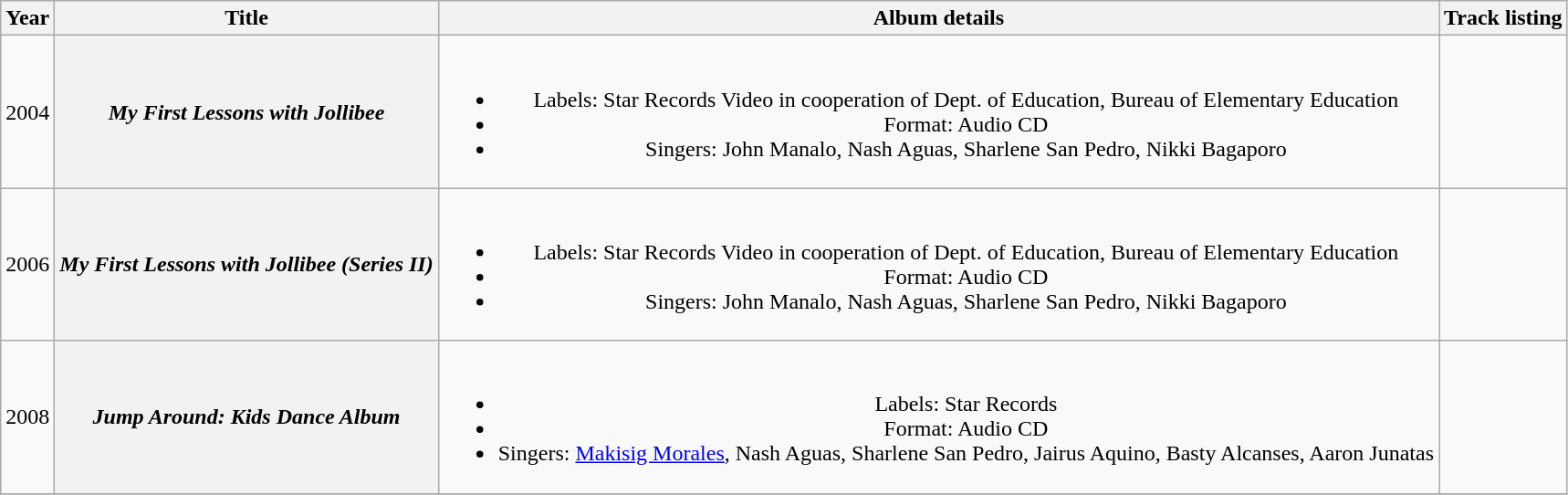<table class="wikitable plainrowheaders" style=" text-align:center;">
<tr>
<th>Year</th>
<th>Title</th>
<th>Album details</th>
<th>Track listing</th>
</tr>
<tr>
<td>2004</td>
<th scope=row><em>My First Lessons with Jollibee</em></th>
<td><br><ul><li>Labels: Star Records Video in cooperation of Dept. of Education, Bureau of Elementary Education</li><li>Format: Audio CD</li><li>Singers: John Manalo, Nash Aguas, Sharlene San Pedro, Nikki Bagaporo</li></ul></td>
<td style="font-size: 85%;"></td>
</tr>
<tr>
<td>2006</td>
<th scope=row><em>My First Lessons with Jollibee (Series II)</em></th>
<td><br><ul><li>Labels: Star Records Video in cooperation of Dept. of Education, Bureau of Elementary Education</li><li>Format: Audio CD</li><li>Singers: John Manalo, Nash Aguas, Sharlene San Pedro, Nikki Bagaporo</li></ul></td>
<td style="font-size: 85%;"></td>
</tr>
<tr>
<td>2008</td>
<th scope=row><em>Jump Around: Kids Dance Album</em></th>
<td><br><ul><li>Labels: Star Records</li><li>Format: Audio CD</li><li>Singers: <a href='#'>Makisig Morales</a>, Nash Aguas, Sharlene San Pedro, Jairus Aquino, Basty Alcanses, Aaron Junatas</li></ul></td>
<td style="font-size: 85%;"></td>
</tr>
<tr>
</tr>
</table>
